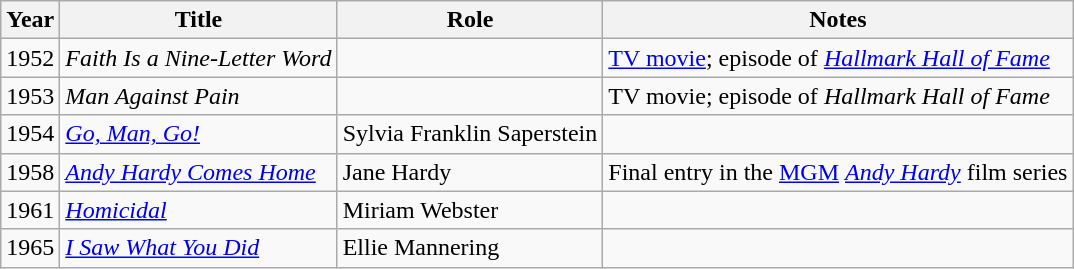<table class="wikitable sortable">
<tr>
<th>Year</th>
<th>Title</th>
<th>Role</th>
<th>Notes</th>
</tr>
<tr>
<td>1952</td>
<td><em>Faith Is a Nine-Letter Word</em></td>
<td></td>
<td><a href='#'>TV movie</a>; episode of <em><a href='#'>Hallmark Hall of Fame</a></em></td>
</tr>
<tr>
<td>1953</td>
<td><em>Man Against Pain</em></td>
<td></td>
<td>TV movie; episode of <em>Hallmark Hall of Fame</em></td>
</tr>
<tr>
<td>1954</td>
<td><em><a href='#'>Go, Man, Go!</a></em></td>
<td>Sylvia Franklin Saperstein</td>
<td></td>
</tr>
<tr>
<td>1958</td>
<td><em><a href='#'>Andy Hardy Comes Home</a></em></td>
<td>Jane Hardy</td>
<td>Final entry in the <a href='#'>MGM</a> <em><a href='#'>Andy Hardy</a></em> film series</td>
</tr>
<tr>
<td>1961</td>
<td><em><a href='#'>Homicidal</a></em></td>
<td>Miriam Webster</td>
<td></td>
</tr>
<tr>
<td>1965</td>
<td><em><a href='#'>I Saw What You Did</a></em></td>
<td>Ellie Mannering</td>
<td></td>
</tr>
</table>
